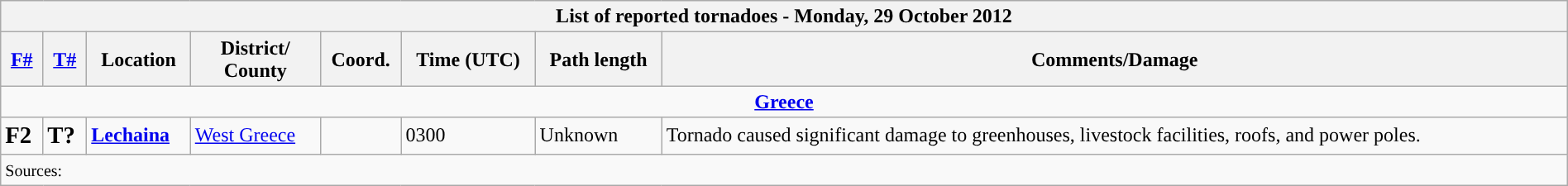<table class="wikitable collapsible" width="100%">
<tr>
<th colspan="8">List of reported tornadoes - Monday, 29 October 2012</th>
</tr>
<tr>
<th><a href='#'>F#</a></th>
<th><a href='#'>T#</a></th>
<th>Location</th>
<th>District/<br>County</th>
<th>Coord.</th>
<th>Time (UTC)</th>
<th>Path length</th>
<th>Comments/Damage</th>
</tr>
<tr>
<td colspan="8" align=center><strong><a href='#'>Greece</a></strong></td>
</tr>
<tr>
<td><big><strong>F2</strong></big></td>
<td><big><strong>T?</strong></big></td>
<td><strong><a href='#'>Lechaina</a></strong></td>
<td><a href='#'>West Greece</a></td>
<td></td>
<td>0300</td>
<td>Unknown</td>
<td>Tornado caused significant damage to greenhouses, livestock facilities, roofs, and power poles.</td>
</tr>
<tr>
<td colspan="8"><small>Sources:  </small></td>
</tr>
</table>
